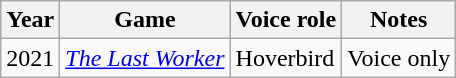<table class="wikitable">
<tr>
<th>Year</th>
<th>Game</th>
<th>Voice role</th>
<th>Notes</th>
</tr>
<tr>
<td>2021</td>
<td><em><a href='#'>The Last Worker</a></em></td>
<td>Hoverbird</td>
<td>Voice only</td>
</tr>
</table>
